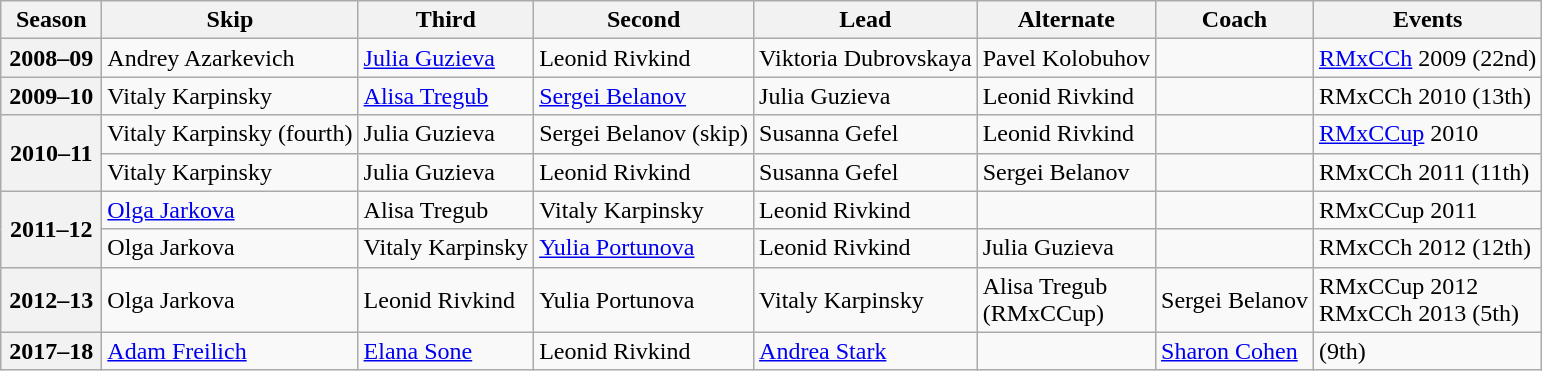<table class="wikitable">
<tr>
<th scope="col" width=60>Season</th>
<th scope="col">Skip</th>
<th scope="col">Third</th>
<th scope="col">Second</th>
<th scope="col">Lead</th>
<th scope="col">Alternate</th>
<th scope="col">Coach</th>
<th scope="col">Events</th>
</tr>
<tr>
<th scope="row">2008–09</th>
<td>Andrey Azarkevich</td>
<td><a href='#'>Julia Guzieva</a></td>
<td>Leonid Rivkind</td>
<td>Viktoria Dubrovskaya</td>
<td>Pavel Kolobuhov</td>
<td></td>
<td><a href='#'>RMxCCh</a> 2009 (22nd)</td>
</tr>
<tr>
<th scope="row">2009–10</th>
<td>Vitaly Karpinsky</td>
<td><a href='#'>Alisa Tregub</a></td>
<td><a href='#'>Sergei Belanov</a></td>
<td>Julia Guzieva</td>
<td>Leonid Rivkind</td>
<td></td>
<td>RMxCCh 2010 (13th)</td>
</tr>
<tr>
<th scope="row" rowspan=2>2010–11</th>
<td>Vitaly Karpinsky (fourth)</td>
<td>Julia Guzieva</td>
<td>Sergei Belanov (skip)</td>
<td>Susanna Gefel</td>
<td>Leonid Rivkind</td>
<td></td>
<td><a href='#'>RMxCCup</a> 2010 </td>
</tr>
<tr>
<td>Vitaly Karpinsky</td>
<td>Julia Guzieva</td>
<td>Leonid Rivkind</td>
<td>Susanna Gefel</td>
<td>Sergei Belanov</td>
<td></td>
<td>RMxCCh 2011 (11th)</td>
</tr>
<tr>
<th scope="row" rowspan=2>2011–12</th>
<td><a href='#'>Olga Jarkova</a></td>
<td>Alisa Tregub</td>
<td>Vitaly Karpinsky</td>
<td>Leonid Rivkind</td>
<td></td>
<td></td>
<td>RMxCCup 2011 </td>
</tr>
<tr>
<td>Olga Jarkova</td>
<td>Vitaly Karpinsky</td>
<td><a href='#'>Yulia Portunova</a></td>
<td>Leonid Rivkind</td>
<td>Julia Guzieva</td>
<td></td>
<td>RMxCCh 2012 (12th)</td>
</tr>
<tr>
<th scope="row">2012–13</th>
<td>Olga Jarkova</td>
<td>Leonid Rivkind</td>
<td>Yulia Portunova</td>
<td>Vitaly Karpinsky</td>
<td>Alisa Tregub<br>(RMxCCup)</td>
<td>Sergei Belanov</td>
<td>RMxCCup 2012 <br>RMxCCh 2013 (5th)</td>
</tr>
<tr>
<th scope="row">2017–18</th>
<td><a href='#'>Adam Freilich</a></td>
<td><a href='#'>Elana Sone</a></td>
<td>Leonid Rivkind</td>
<td><a href='#'>Andrea Stark</a></td>
<td></td>
<td><a href='#'>Sharon Cohen</a></td>
<td> (9th)</td>
</tr>
</table>
